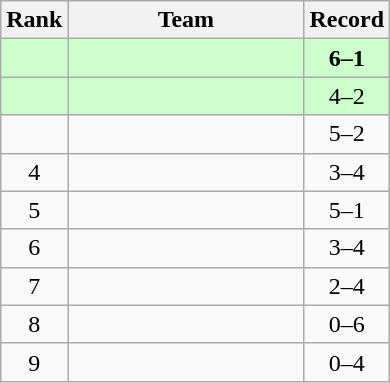<table class="wikitable">
<tr>
<th>Rank</th>
<th width=150px>Team</th>
<th>Record</th>
</tr>
<tr bgcolor=ccffcc>
<td align=center></td>
<td></td>
<td align=center><strong>6–1</strong></td>
</tr>
<tr bgcolor=ccffcc>
<td align=center></td>
<td></td>
<td align=center>4–2</td>
</tr>
<tr>
<td align=center></td>
<td></td>
<td align=center>5–2</td>
</tr>
<tr>
<td align=center>4</td>
<td></td>
<td align=center>3–4</td>
</tr>
<tr>
<td align=center>5</td>
<td></td>
<td align=center>5–1</td>
</tr>
<tr>
<td align=center>6</td>
<td></td>
<td align=center>3–4</td>
</tr>
<tr>
<td align=center>7</td>
<td></td>
<td align=center>2–4</td>
</tr>
<tr>
<td align=center>8</td>
<td></td>
<td align=center>0–6</td>
</tr>
<tr>
<td align=center>9</td>
<td></td>
<td align=center>0–4</td>
</tr>
</table>
